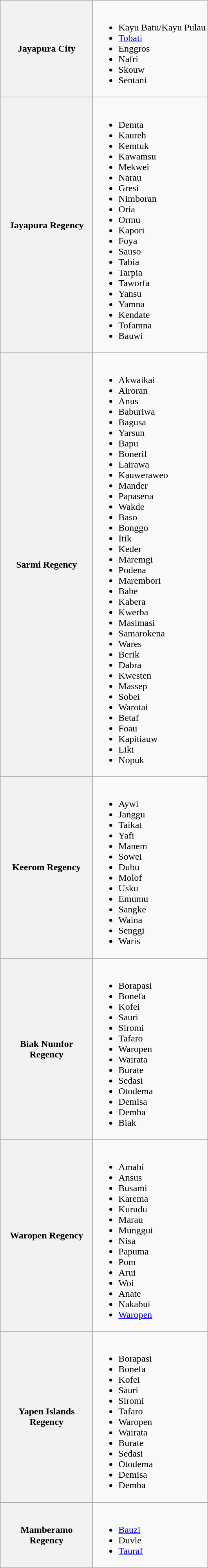<table class="wikitable">
<tr>
<th width=150px>Jayapura City</th>
<td><br><ul><li>Kayu Batu/Kayu Pulau</li><li><a href='#'>Tobati</a></li><li>Enggros</li><li>Nafri</li><li>Skouw</li><li>Sentani</li></ul></td>
</tr>
<tr>
<th>Jayapura Regency</th>
<td><br><ul><li>Demta</li><li>Kaureh</li><li>Kemtuk</li><li>Kawamsu</li><li>Mekwei</li><li>Narau</li><li>Gresi</li><li>Nimboran</li><li>Oria</li><li>Ormu</li><li>Kapori</li><li>Foya</li><li>Sauso</li><li>Tabia</li><li>Tarpia</li><li>Taworfa</li><li>Yansu</li><li>Yamna</li><li>Kendate</li><li>Tofamna</li><li>Bauwi</li></ul></td>
</tr>
<tr>
<th>Sarmi Regency</th>
<td><br><ul><li>Akwaikai</li><li>Airoran</li><li>Anus</li><li>Baburiwa</li><li>Bagusa</li><li>Yarsun</li><li>Bapu</li><li>Bonerif</li><li>Lairawa</li><li>Kauweraweo</li><li>Mander</li><li>Papasena</li><li>Wakde</li><li>Baso</li><li>Bonggo</li><li>Itik</li><li>Keder</li><li>Maremgi</li><li>Podena</li><li>Marembori</li><li>Babe</li><li>Kabera</li><li>Kwerba</li><li>Masimasi</li><li>Samarokena</li><li>Wares</li><li>Berik</li><li>Dabra</li><li>Kwesten</li><li>Massep</li><li>Sobei</li><li>Warotai</li><li>Betaf</li><li>Foau</li><li>Kapitiauw</li><li>Liki</li><li>Nopuk</li></ul></td>
</tr>
<tr>
<th>Keerom Regency</th>
<td><br><ul><li>Aywi</li><li>Janggu</li><li>Taikat</li><li>Yafi</li><li>Manem</li><li>Sowei</li><li>Dubu</li><li>Molof</li><li>Usku</li><li>Emumu</li><li>Sangke</li><li>Waina</li><li>Senggi</li><li>Waris</li></ul></td>
</tr>
<tr>
<th>Biak Numfor Regency</th>
<td><br><ul><li>Borapasi</li><li>Bonefa</li><li>Kofei</li><li>Sauri</li><li>Siromi</li><li>Tafaro</li><li>Waropen</li><li>Wairata</li><li>Burate</li><li>Sedasi</li><li>Otodema</li><li>Demisa</li><li>Demba</li><li>Biak</li></ul></td>
</tr>
<tr>
<th>Waropen Regency</th>
<td><br><ul><li>Amabi</li><li>Ansus</li><li>Busami</li><li>Karema</li><li>Kurudu</li><li>Marau</li><li>Munggui</li><li>Nisa</li><li>Papuma</li><li>Pom</li><li>Arui</li><li>Woi</li><li>Anate</li><li>Nakabui</li><li><a href='#'>Waropen</a></li></ul></td>
</tr>
<tr>
<th>Yapen Islands Regency</th>
<td><br><ul><li>Borapasi</li><li>Bonefa</li><li>Kofei</li><li>Sauri</li><li>Siromi</li><li>Tafaro</li><li>Waropen</li><li>Wairata</li><li>Burate</li><li>Sedasi</li><li>Otodema</li><li>Demisa</li><li>Demba</li></ul></td>
</tr>
<tr>
<th>Mamberamo Regency</th>
<td><br><ul><li><a href='#'>Bauzi</a></li><li>Duvle</li><li><a href='#'>Tauraf</a></li></ul></td>
</tr>
</table>
